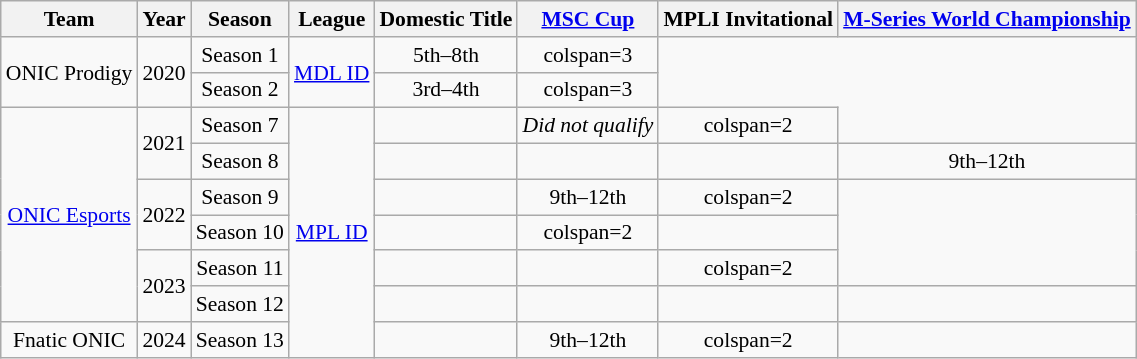<table class="wikitable" style="font-size:90%; text-align:center;">
<tr>
<th>Team</th>
<th>Year</th>
<th>Season</th>
<th>League</th>
<th>Domestic Title</th>
<th><a href='#'>MSC Cup</a></th>
<th>MPLI Invitational</th>
<th><a href='#'>M-Series World Championship</a></th>
</tr>
<tr>
<td rowspan=2>ONIC Prodigy</td>
<td rowspan=2>2020</td>
<td>Season 1</td>
<td rowspan=2><a href='#'>MDL ID</a></td>
<td>5th–8th</td>
<td>colspan=3 </td>
</tr>
<tr>
<td>Season 2</td>
<td>3rd–4th</td>
<td>colspan=3 </td>
</tr>
<tr>
<td rowspan=6><a href='#'>ONIC Esports</a></td>
<td rowspan=2>2021</td>
<td>Season 7</td>
<td rowspan=7><a href='#'>MPL ID</a></td>
<td></td>
<td><em>Did not qualify</em></td>
<td>colspan=2 </td>
</tr>
<tr>
<td>Season 8</td>
<td></td>
<td></td>
<td></td>
<td>9th–12th</td>
</tr>
<tr>
<td rowspan=2>2022</td>
<td>Season 9</td>
<td></td>
<td>9th–12th</td>
<td>colspan=2 </td>
</tr>
<tr>
<td>Season 10</td>
<td></td>
<td>colspan=2 </td>
<td></td>
</tr>
<tr>
<td rowspan=2>2023</td>
<td>Season 11</td>
<td></td>
<td></td>
<td>colspan=2 </td>
</tr>
<tr>
<td>Season 12</td>
<td></td>
<td></td>
<td></td>
<td></td>
</tr>
<tr>
<td>Fnatic ONIC</td>
<td>2024</td>
<td>Season 13</td>
<td></td>
<td>9th–12th</td>
<td>colspan=2 </td>
</tr>
</table>
